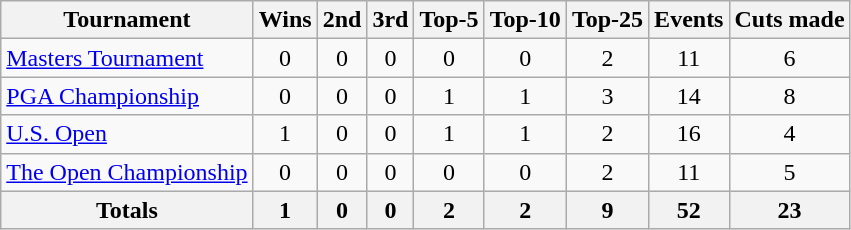<table class=wikitable style=text-align:center>
<tr>
<th>Tournament</th>
<th>Wins</th>
<th>2nd</th>
<th>3rd</th>
<th>Top-5</th>
<th>Top-10</th>
<th>Top-25</th>
<th>Events</th>
<th>Cuts made</th>
</tr>
<tr>
<td align=left><a href='#'>Masters Tournament</a></td>
<td>0</td>
<td>0</td>
<td>0</td>
<td>0</td>
<td>0</td>
<td>2</td>
<td>11</td>
<td>6</td>
</tr>
<tr>
<td align=left><a href='#'>PGA Championship</a></td>
<td>0</td>
<td>0</td>
<td>0</td>
<td>1</td>
<td>1</td>
<td>3</td>
<td>14</td>
<td>8</td>
</tr>
<tr>
<td align=left><a href='#'>U.S. Open</a></td>
<td>1</td>
<td>0</td>
<td>0</td>
<td>1</td>
<td>1</td>
<td>2</td>
<td>16</td>
<td>4</td>
</tr>
<tr>
<td align=left><a href='#'>The Open Championship</a></td>
<td>0</td>
<td>0</td>
<td>0</td>
<td>0</td>
<td>0</td>
<td>2</td>
<td>11</td>
<td>5</td>
</tr>
<tr>
<th>Totals</th>
<th>1</th>
<th>0</th>
<th>0</th>
<th>2</th>
<th>2</th>
<th>9</th>
<th>52</th>
<th>23</th>
</tr>
</table>
